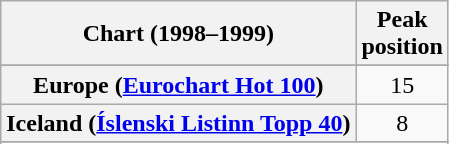<table class="wikitable sortable plainrowheaders" style="text-align:center">
<tr>
<th>Chart (1998–1999)</th>
<th>Peak<br>position</th>
</tr>
<tr>
</tr>
<tr>
</tr>
<tr>
<th scope="row">Europe (<a href='#'>Eurochart Hot 100</a>)</th>
<td>15</td>
</tr>
<tr>
<th scope="row">Iceland (<a href='#'>Íslenski Listinn Topp 40</a>)</th>
<td>8</td>
</tr>
<tr>
</tr>
<tr>
</tr>
<tr>
</tr>
<tr>
</tr>
<tr>
</tr>
<tr>
</tr>
<tr>
</tr>
</table>
